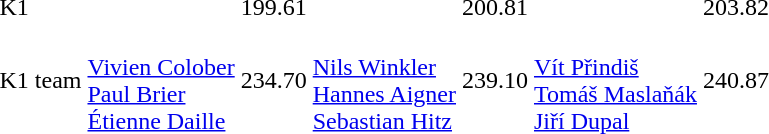<table>
<tr>
<td>K1</td>
<td></td>
<td>199.61</td>
<td></td>
<td>200.81</td>
<td></td>
<td>203.82</td>
</tr>
<tr>
<td>K1 team</td>
<td><br><a href='#'>Vivien Colober</a><br><a href='#'>Paul Brier</a><br><a href='#'>Étienne Daille</a></td>
<td>234.70</td>
<td><br><a href='#'>Nils Winkler</a><br><a href='#'>Hannes Aigner</a><br><a href='#'>Sebastian Hitz</a></td>
<td>239.10</td>
<td><br><a href='#'>Vít Přindiš</a><br><a href='#'>Tomáš Maslaňák</a><br><a href='#'>Jiří Dupal</a></td>
<td>240.87</td>
</tr>
</table>
